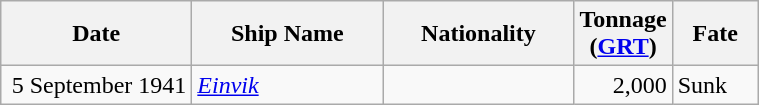<table class="wikitable sortable">
<tr>
<th width="120px">Date</th>
<th width="120px">Ship Name</th>
<th width="120px">Nationality</th>
<th width="25px">Tonnage<br>(<a href='#'>GRT</a>)</th>
<th width="50px">Fate</th>
</tr>
<tr>
<td align="right">5 September 1941</td>
<td align="left"><a href='#'><em>Einvik</em></a></td>
<td align="left"></td>
<td align="right">2,000</td>
<td align="left">Sunk</td>
</tr>
</table>
